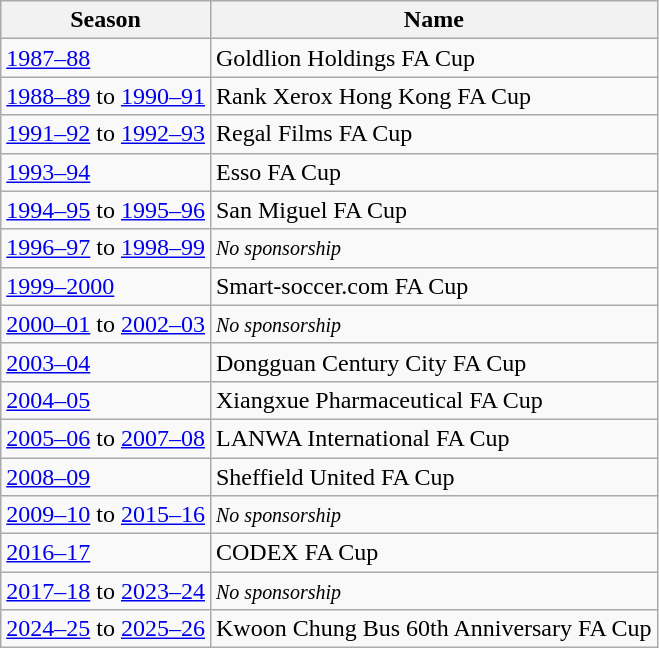<table class=wikitable>
<tr>
<th>Season</th>
<th>Name</th>
</tr>
<tr>
<td><a href='#'>1987–88</a></td>
<td>Goldlion Holdings FA Cup</td>
</tr>
<tr>
<td><a href='#'>1988–89</a> to <a href='#'>1990–91</a></td>
<td>Rank Xerox Hong Kong FA Cup</td>
</tr>
<tr>
<td><a href='#'>1991–92</a> to <a href='#'>1992–93</a></td>
<td>Regal Films FA Cup</td>
</tr>
<tr>
<td><a href='#'>1993–94</a></td>
<td>Esso FA Cup</td>
</tr>
<tr>
<td><a href='#'>1994–95</a> to <a href='#'>1995–96</a></td>
<td>San Miguel FA Cup</td>
</tr>
<tr>
<td><a href='#'>1996–97</a> to <a href='#'>1998–99</a></td>
<td><em><small>No sponsorship</small></em></td>
</tr>
<tr>
<td><a href='#'>1999–2000</a></td>
<td>Smart-soccer.com FA Cup</td>
</tr>
<tr>
<td><a href='#'>2000–01</a> to <a href='#'>2002–03</a></td>
<td><em><small>No sponsorship</small></em></td>
</tr>
<tr>
<td><a href='#'>2003–04</a></td>
<td>Dongguan Century City FA Cup</td>
</tr>
<tr>
<td><a href='#'>2004–05</a></td>
<td>Xiangxue Pharmaceutical FA Cup</td>
</tr>
<tr>
<td><a href='#'>2005–06</a> to <a href='#'>2007–08</a></td>
<td>LANWA International FA Cup</td>
</tr>
<tr>
<td><a href='#'>2008–09</a></td>
<td>Sheffield United FA Cup</td>
</tr>
<tr>
<td><a href='#'>2009–10</a> to <a href='#'>2015–16</a></td>
<td><em><small>No sponsorship</small></em></td>
</tr>
<tr>
<td><a href='#'>2016–17</a></td>
<td>CODEX FA Cup</td>
</tr>
<tr>
<td><a href='#'>2017–18</a> to <a href='#'>2023–24</a></td>
<td><em><small>No sponsorship</small></em></td>
</tr>
<tr>
<td><a href='#'>2024–25</a> to <a href='#'>2025–26</a></td>
<td>Kwoon Chung Bus 60th Anniversary FA Cup</td>
</tr>
</table>
